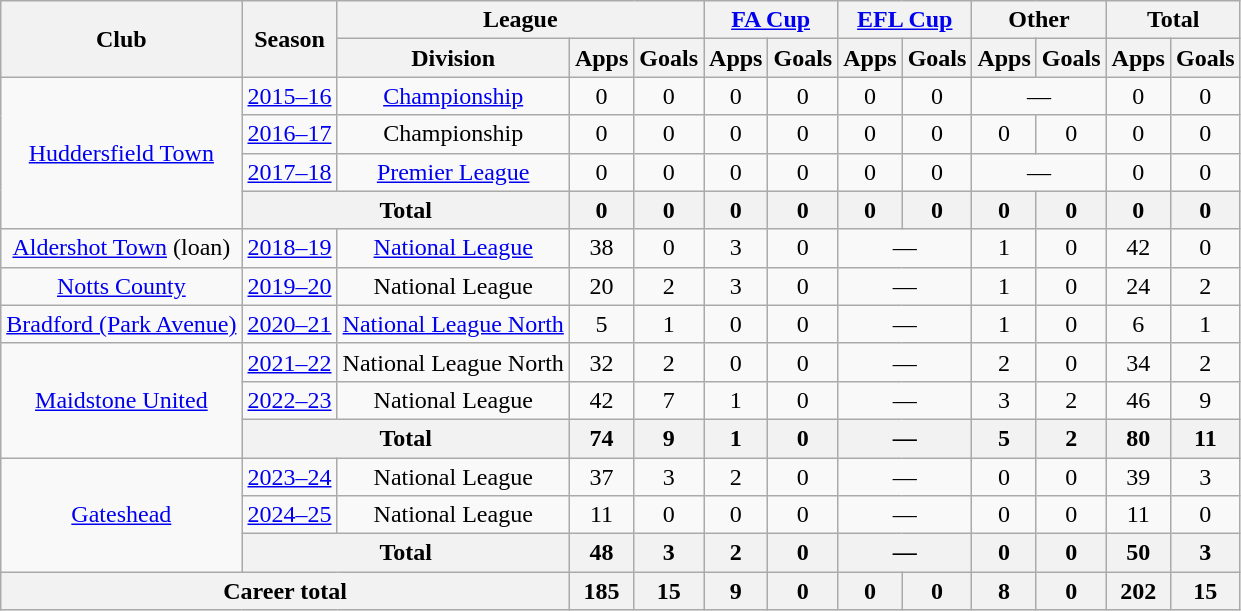<table class="wikitable" style="text-align: center;">
<tr>
<th rowspan="2">Club</th>
<th rowspan="2">Season</th>
<th colspan="3">League</th>
<th colspan="2"><a href='#'>FA Cup</a></th>
<th colspan="2"><a href='#'>EFL Cup</a></th>
<th colspan="2">Other</th>
<th colspan="2">Total</th>
</tr>
<tr>
<th>Division</th>
<th>Apps</th>
<th>Goals</th>
<th>Apps</th>
<th>Goals</th>
<th>Apps</th>
<th>Goals</th>
<th>Apps</th>
<th>Goals</th>
<th>Apps</th>
<th>Goals</th>
</tr>
<tr>
<td rowspan="4"><a href='#'>Huddersfield Town</a></td>
<td><a href='#'>2015–16</a></td>
<td><a href='#'>Championship</a></td>
<td>0</td>
<td>0</td>
<td>0</td>
<td>0</td>
<td>0</td>
<td>0</td>
<td colspan="2">—</td>
<td>0</td>
<td>0</td>
</tr>
<tr>
<td><a href='#'>2016–17</a></td>
<td>Championship</td>
<td>0</td>
<td>0</td>
<td>0</td>
<td>0</td>
<td>0</td>
<td>0</td>
<td>0</td>
<td>0</td>
<td>0</td>
<td>0</td>
</tr>
<tr>
<td><a href='#'>2017–18</a></td>
<td><a href='#'>Premier League</a></td>
<td>0</td>
<td>0</td>
<td>0</td>
<td>0</td>
<td>0</td>
<td>0</td>
<td colspan="2">—</td>
<td>0</td>
<td>0</td>
</tr>
<tr>
<th colspan="2">Total</th>
<th>0</th>
<th>0</th>
<th>0</th>
<th>0</th>
<th>0</th>
<th>0</th>
<th>0</th>
<th>0</th>
<th>0</th>
<th>0</th>
</tr>
<tr>
<td><a href='#'>Aldershot Town</a> (loan)</td>
<td><a href='#'>2018–19</a></td>
<td><a href='#'>National League</a></td>
<td>38</td>
<td>0</td>
<td>3</td>
<td>0</td>
<td colspan="2">—</td>
<td>1</td>
<td>0</td>
<td>42</td>
<td>0</td>
</tr>
<tr>
<td><a href='#'>Notts County</a></td>
<td><a href='#'>2019–20</a></td>
<td>National League</td>
<td>20</td>
<td>2</td>
<td>3</td>
<td>0</td>
<td colspan="2">—</td>
<td>1</td>
<td>0</td>
<td>24</td>
<td>2</td>
</tr>
<tr>
<td><a href='#'>Bradford (Park Avenue)</a></td>
<td><a href='#'>2020–21</a></td>
<td><a href='#'>National League North</a></td>
<td>5</td>
<td>1</td>
<td>0</td>
<td>0</td>
<td colspan="2">—</td>
<td>1</td>
<td>0</td>
<td>6</td>
<td>1</td>
</tr>
<tr>
<td rowspan="3"><a href='#'>Maidstone United</a></td>
<td><a href='#'>2021–22</a></td>
<td>National League North</td>
<td>32</td>
<td>2</td>
<td>0</td>
<td>0</td>
<td colspan="2">—</td>
<td>2</td>
<td>0</td>
<td>34</td>
<td>2</td>
</tr>
<tr>
<td><a href='#'>2022–23</a></td>
<td>National League</td>
<td>42</td>
<td>7</td>
<td>1</td>
<td>0</td>
<td colspan="2">—</td>
<td>3</td>
<td>2</td>
<td>46</td>
<td>9</td>
</tr>
<tr>
<th colspan="2">Total</th>
<th>74</th>
<th>9</th>
<th>1</th>
<th>0</th>
<th colspan="2">—</th>
<th>5</th>
<th>2</th>
<th>80</th>
<th>11</th>
</tr>
<tr>
<td rowspan="3"><a href='#'>Gateshead</a></td>
<td><a href='#'>2023–24</a></td>
<td>National League</td>
<td>37</td>
<td>3</td>
<td>2</td>
<td>0</td>
<td colspan="2">—</td>
<td>0</td>
<td>0</td>
<td>39</td>
<td>3</td>
</tr>
<tr>
<td><a href='#'>2024–25</a></td>
<td>National League</td>
<td>11</td>
<td>0</td>
<td>0</td>
<td>0</td>
<td colspan="2">—</td>
<td>0</td>
<td>0</td>
<td>11</td>
<td>0</td>
</tr>
<tr>
<th colspan="2">Total</th>
<th>48</th>
<th>3</th>
<th>2</th>
<th>0</th>
<th colspan="2">—</th>
<th>0</th>
<th>0</th>
<th>50</th>
<th>3</th>
</tr>
<tr>
<th colspan="3">Career total</th>
<th>185</th>
<th>15</th>
<th>9</th>
<th>0</th>
<th>0</th>
<th>0</th>
<th>8</th>
<th>0</th>
<th>202</th>
<th>15</th>
</tr>
</table>
